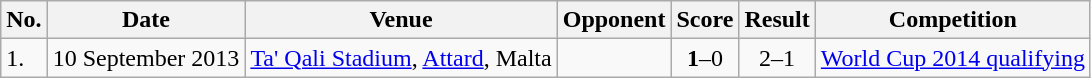<table class="wikitable">
<tr>
<th>No.</th>
<th>Date</th>
<th>Venue</th>
<th>Opponent</th>
<th>Score</th>
<th>Result</th>
<th>Competition</th>
</tr>
<tr>
<td>1.</td>
<td>10 September 2013</td>
<td><a href='#'>Ta' Qali Stadium</a>, <a href='#'>Attard</a>, Malta</td>
<td></td>
<td align=center><strong>1</strong>–0</td>
<td align=center>2–1</td>
<td><a href='#'>World Cup 2014 qualifying</a></td>
</tr>
</table>
